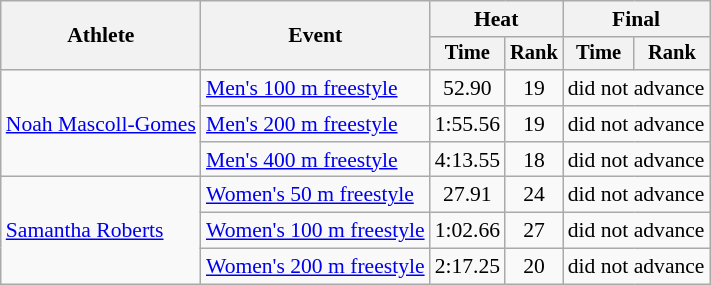<table class=wikitable style="font-size:90%">
<tr>
<th rowspan="2">Athlete</th>
<th rowspan="2">Event</th>
<th colspan="2">Heat</th>
<th colspan="2">Final</th>
</tr>
<tr style="font-size:95%">
<th>Time</th>
<th>Rank</th>
<th>Time</th>
<th>Rank</th>
</tr>
<tr align=center>
<td align=left rowspan="3"><a href='#'>Noah Mascoll-Gomes</a></td>
<td align=left><a href='#'>Men's 100 m freestyle</a></td>
<td align=center>52.90</td>
<td align=center>19</td>
<td colspan="2">did not advance</td>
</tr>
<tr>
<td align=left><a href='#'>Men's 200 m freestyle</a></td>
<td align=center>1:55.56</td>
<td align=center>19</td>
<td colspan="2">did not advance</td>
</tr>
<tr>
<td align=left><a href='#'>Men's 400 m freestyle</a></td>
<td align=center>4:13.55</td>
<td align=center>18</td>
<td colspan="2">did not advance</td>
</tr>
<tr align=center>
<td align=left rowspan="3"><a href='#'>Samantha Roberts</a></td>
<td align=left><a href='#'>Women's 50 m freestyle</a></td>
<td align=center>27.91</td>
<td align=center>24</td>
<td colspan="2">did not advance</td>
</tr>
<tr>
<td align=left><a href='#'>Women's 100 m freestyle</a></td>
<td align=center>1:02.66</td>
<td align=center>27</td>
<td colspan="2">did not advance</td>
</tr>
<tr>
<td align=left><a href='#'>Women's 200 m freestyle</a></td>
<td align=center>2:17.25</td>
<td align=center>20</td>
<td colspan="2">did not advance</td>
</tr>
</table>
